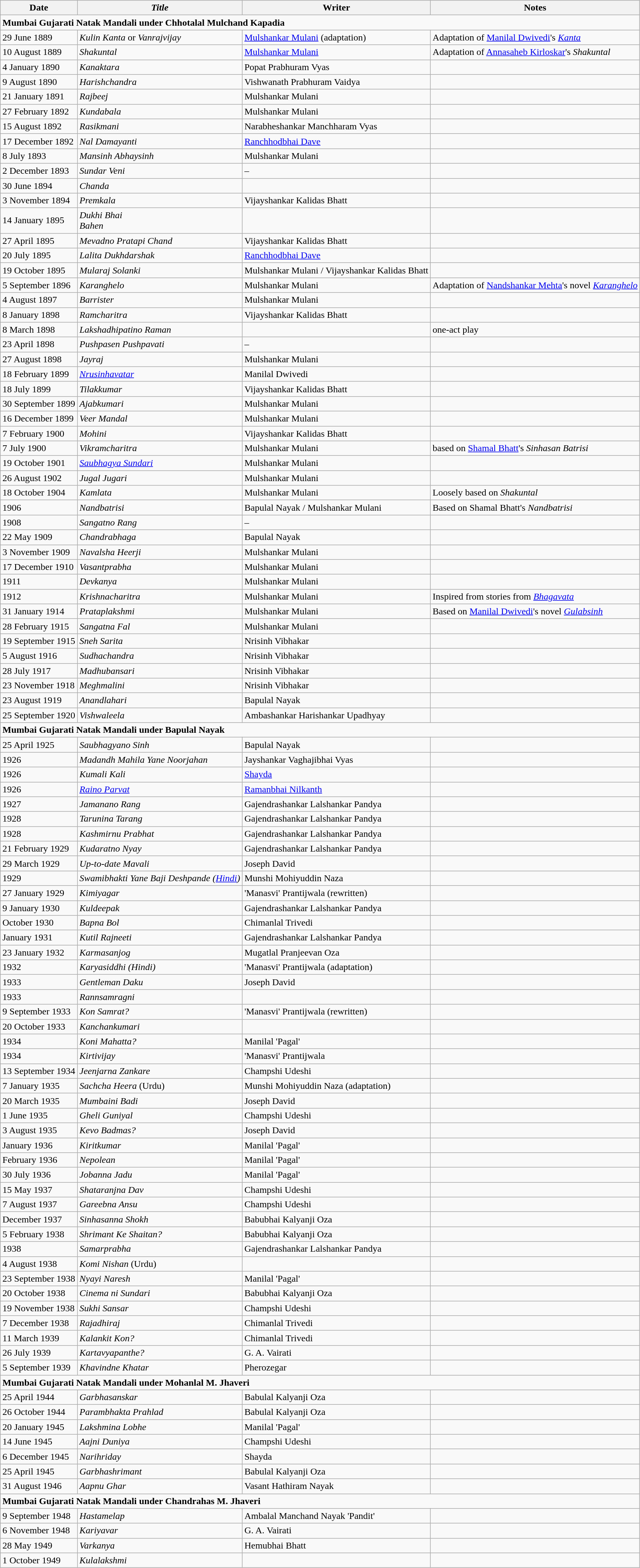<table class="wikitable plainrowheaders">
<tr>
<th scope="col">Date</th>
<th scope="col"><em>Title</em></th>
<th scope="col">Writer</th>
<th>Notes</th>
</tr>
<tr>
<td colspan="4"><strong>Mumbai Gujarati Natak Mandali under Chhotalal Mulchand Kapadia</strong></td>
</tr>
<tr>
<td>29 June 1889</td>
<td><em>Kulin Kanta</em> or <em>Vanrajvijay</em></td>
<td><a href='#'>Mulshankar Mulani</a> (adaptation)</td>
<td>Adaptation of <a href='#'>Manilal Dwivedi</a>'s <em><a href='#'>Kanta</a></em></td>
</tr>
<tr>
<td>10 August 1889</td>
<td><em>Shakuntal</em></td>
<td><a href='#'>Mulshankar Mulani</a></td>
<td>Adaptation of <a href='#'>Annasaheb Kirloskar</a>'s  <em>Shakuntal</em></td>
</tr>
<tr>
<td>4 January 1890</td>
<td><em>Kanaktara</em></td>
<td>Popat Prabhuram Vyas</td>
<td></td>
</tr>
<tr>
<td>9 August 1890</td>
<td><em>Harishchandra</em></td>
<td>Vishwanath Prabhuram Vaidya</td>
<td></td>
</tr>
<tr>
<td>21 January 1891</td>
<td><em>Rajbeej</em></td>
<td>Mulshankar Mulani</td>
<td></td>
</tr>
<tr>
<td>27 February 1892</td>
<td><em>Kundabala</em></td>
<td>Mulshankar Mulani</td>
<td></td>
</tr>
<tr>
<td>15 August 1892</td>
<td><em>Rasikmani</em></td>
<td>Narabheshankar Manchharam Vyas</td>
<td></td>
</tr>
<tr>
<td>17 December 1892</td>
<td><em>Nal Damayanti</em></td>
<td><a href='#'>Ranchhodbhai Dave</a></td>
<td></td>
</tr>
<tr>
<td>8 July 1893</td>
<td><em>Mansinh Abhaysinh</em></td>
<td>Mulshankar Mulani</td>
<td></td>
</tr>
<tr>
<td>2 December 1893</td>
<td><em>Sundar Veni</em></td>
<td>–</td>
<td></td>
</tr>
<tr>
<td>30 June 1894</td>
<td><em>Chanda</em></td>
<td></td>
<td></td>
</tr>
<tr>
<td>3 November 1894</td>
<td><em>Premkala</em></td>
<td>Vijayshankar Kalidas Bhatt</td>
<td></td>
</tr>
<tr>
<td>14 January 1895</td>
<td><em>Dukhi Bhai</em><br><em>Bahen</em></td>
<td></td>
<td></td>
</tr>
<tr>
<td>27 April 1895</td>
<td><em>Mevadno Pratapi Chand</em></td>
<td>Vijayshankar Kalidas Bhatt</td>
<td></td>
</tr>
<tr>
<td>20 July 1895</td>
<td><em>Lalita Dukhdarshak</em></td>
<td><a href='#'>Ranchhodbhai Dave</a></td>
<td></td>
</tr>
<tr>
<td>19 October 1895</td>
<td><em>Mularaj Solanki</em></td>
<td>Mulshankar Mulani / Vijayshankar Kalidas Bhatt</td>
<td></td>
</tr>
<tr>
<td>5 September 1896</td>
<td><em>Karanghelo</em></td>
<td>Mulshankar Mulani</td>
<td>Adaptation of <a href='#'>Nandshankar Mehta</a>'s novel <a href='#'><em>Karanghelo</em></a></td>
</tr>
<tr>
<td>4 August 1897</td>
<td><em>Barrister</em></td>
<td>Mulshankar Mulani</td>
<td></td>
</tr>
<tr>
<td>8 January 1898</td>
<td><em>Ramcharitra</em></td>
<td>Vijayshankar Kalidas Bhatt</td>
<td></td>
</tr>
<tr>
<td>8 March 1898</td>
<td><em>Lakshadhipatino Raman</em></td>
<td></td>
<td>one-act play</td>
</tr>
<tr>
<td>23 April 1898</td>
<td><em>Pushpasen Pushpavati</em></td>
<td>–</td>
<td></td>
</tr>
<tr>
<td>27 August 1898</td>
<td><em>Jayraj</em></td>
<td>Mulshankar Mulani</td>
<td></td>
</tr>
<tr>
<td>18 February 1899</td>
<td><em><a href='#'>Nrusinhavatar</a></em></td>
<td>Manilal Dwivedi</td>
<td></td>
</tr>
<tr>
<td>18 July 1899</td>
<td><em>Tilakkumar</em></td>
<td>Vijayshankar Kalidas Bhatt</td>
<td></td>
</tr>
<tr>
<td>30 September 1899</td>
<td><em>Ajabkumari</em></td>
<td>Mulshankar Mulani</td>
<td></td>
</tr>
<tr>
<td>16 December 1899</td>
<td><em>Veer Mandal</em></td>
<td>Mulshankar Mulani</td>
<td></td>
</tr>
<tr>
<td>7 February 1900</td>
<td><em>Mohini</em></td>
<td>Vijayshankar Kalidas Bhatt</td>
<td></td>
</tr>
<tr>
<td>7 July 1900</td>
<td><em>Vikramcharitra</em></td>
<td>Mulshankar Mulani</td>
<td>based on <a href='#'>Shamal Bhatt</a>'s <em>Sinhasan Batrisi</em></td>
</tr>
<tr>
<td>19 October 1901</td>
<td><em><a href='#'>Saubhagya Sundari</a></em></td>
<td>Mulshankar Mulani</td>
<td></td>
</tr>
<tr>
<td>26 August 1902</td>
<td><em>Jugal Jugari</em></td>
<td>Mulshankar Mulani</td>
<td></td>
</tr>
<tr>
<td>18 October 1904</td>
<td><em>Kamlata</em></td>
<td>Mulshankar Mulani</td>
<td>Loosely based on <em>Shakuntal</em></td>
</tr>
<tr>
<td>1906</td>
<td><em>Nandbatrisi</em></td>
<td>Bapulal Nayak / Mulshankar Mulani</td>
<td>Based on Shamal Bhatt's <em>Nandbatrisi</em></td>
</tr>
<tr>
<td>1908</td>
<td><em>Sangatno Rang</em></td>
<td>–</td>
<td></td>
</tr>
<tr>
<td>22 May 1909</td>
<td><em>Chandrabhaga</em></td>
<td>Bapulal Nayak</td>
<td></td>
</tr>
<tr>
<td>3 November 1909</td>
<td><em>Navalsha Heerji</em></td>
<td>Mulshankar Mulani</td>
<td></td>
</tr>
<tr>
<td>17 December 1910</td>
<td><em>Vasantprabha</em></td>
<td>Mulshankar Mulani</td>
<td></td>
</tr>
<tr>
<td>1911</td>
<td><em>Devkanya</em></td>
<td>Mulshankar Mulani</td>
<td></td>
</tr>
<tr>
<td>1912</td>
<td><em>Krishnacharitra</em></td>
<td>Mulshankar Mulani</td>
<td>Inspired from stories from <em><a href='#'>Bhagavata</a></em></td>
</tr>
<tr>
<td>31 January 1914</td>
<td><em>Prataplakshmi</em></td>
<td>Mulshankar Mulani</td>
<td>Based on <a href='#'>Manilal Dwivedi</a>'s novel <em><a href='#'>Gulabsinh</a></em></td>
</tr>
<tr>
<td>28 February 1915</td>
<td><em>Sangatna Fal</em></td>
<td>Mulshankar Mulani</td>
<td></td>
</tr>
<tr>
<td>19 September 1915</td>
<td><em>Sneh Sarita</em></td>
<td>Nrisinh Vibhakar</td>
<td></td>
</tr>
<tr>
<td>5 August 1916</td>
<td><em>Sudhachandra</em></td>
<td>Nrisinh Vibhakar</td>
<td></td>
</tr>
<tr>
<td>28 July 1917</td>
<td><em>Madhubansari</em></td>
<td>Nrisinh Vibhakar</td>
<td></td>
</tr>
<tr>
<td>23 November 1918</td>
<td><em>Meghmalini</em></td>
<td>Nrisinh Vibhakar</td>
<td></td>
</tr>
<tr>
<td>23 August 1919</td>
<td><em>Anandlahari</em></td>
<td>Bapulal Nayak</td>
<td></td>
</tr>
<tr>
<td>25 September 1920</td>
<td><em>Vishwaleela</em></td>
<td>Ambashankar Harishankar Upadhyay</td>
<td></td>
</tr>
<tr>
<td colspan="4"><strong>Mumbai Gujarati Natak Mandali under Bapulal Nayak</strong></td>
</tr>
<tr>
<td>25 April 1925</td>
<td><em>Saubhagyano Sinh</em></td>
<td>Bapulal Nayak</td>
<td></td>
</tr>
<tr>
<td>1926</td>
<td><em>Madandh Mahila Yane Noorjahan</em></td>
<td>Jayshankar Vaghajibhai Vyas</td>
<td></td>
</tr>
<tr>
<td>1926</td>
<td><em>Kumali Kali</em></td>
<td><a href='#'>Shayda</a></td>
<td></td>
</tr>
<tr>
<td>1926</td>
<td><em><a href='#'>Raino Parvat</a></em></td>
<td><a href='#'>Ramanbhai Nilkanth</a></td>
<td></td>
</tr>
<tr>
<td>1927</td>
<td><em>Jamanano Rang</em></td>
<td>Gajendrashankar Lalshankar Pandya</td>
<td></td>
</tr>
<tr>
<td>1928</td>
<td><em>Tarunina Tarang</em></td>
<td>Gajendrashankar Lalshankar Pandya</td>
<td></td>
</tr>
<tr>
<td>1928</td>
<td><em>Kashmirnu Prabhat</em></td>
<td>Gajendrashankar Lalshankar Pandya</td>
<td></td>
</tr>
<tr>
<td>21 February 1929</td>
<td><em>Kudaratno Nyay</em></td>
<td>Gajendrashankar Lalshankar Pandya</td>
<td></td>
</tr>
<tr>
<td>29 March 1929</td>
<td><em>Up-to-date Mavali</em></td>
<td>Joseph David</td>
<td></td>
</tr>
<tr>
<td>1929</td>
<td><em>Swamibhakti Yane Baji Deshpande (<a href='#'>Hindi</a>)</em></td>
<td>Munshi Mohiyuddin Naza</td>
<td></td>
</tr>
<tr>
<td>27 January 1929</td>
<td><em>Kimiyagar</em></td>
<td>'Manasvi' Prantijwala (rewritten)</td>
<td></td>
</tr>
<tr>
<td>9 January 1930</td>
<td><em>Kuldeepak</em></td>
<td>Gajendrashankar Lalshankar Pandya</td>
<td></td>
</tr>
<tr>
<td>October 1930</td>
<td><em>Bapna Bol</em></td>
<td>Chimanlal Trivedi</td>
<td></td>
</tr>
<tr>
<td>January 1931</td>
<td><em>Kutil Rajneeti</em></td>
<td>Gajendrashankar Lalshankar Pandya</td>
<td></td>
</tr>
<tr>
<td>23 January 1932</td>
<td><em>Karmasanjog</em></td>
<td>Mugatlal Pranjeevan Oza</td>
<td></td>
</tr>
<tr>
<td>1932</td>
<td><em>Karyasiddhi (Hindi)</em></td>
<td>'Manasvi' Prantijwala (adaptation)</td>
<td></td>
</tr>
<tr>
<td>1933</td>
<td><em>Gentleman Daku</em></td>
<td>Joseph David</td>
<td></td>
</tr>
<tr>
<td>1933</td>
<td><em>Rannsamragni</em></td>
<td></td>
<td></td>
</tr>
<tr>
<td>9 September 1933</td>
<td><em>Kon Samrat?</em></td>
<td>'Manasvi' Prantijwala (rewritten)</td>
<td></td>
</tr>
<tr>
<td>20 October 1933</td>
<td><em>Kanchankumari</em></td>
<td></td>
<td></td>
</tr>
<tr>
<td>1934</td>
<td><em>Koni Mahatta?</em></td>
<td>Manilal 'Pagal'</td>
<td></td>
</tr>
<tr>
<td>1934</td>
<td><em>Kirtivijay</em></td>
<td>'Manasvi' Prantijwala</td>
<td></td>
</tr>
<tr>
<td>13 September 1934</td>
<td><em>Jeenjarna Zankare</em></td>
<td>Champshi Udeshi</td>
<td></td>
</tr>
<tr>
<td>7 January 1935</td>
<td><em>Sachcha Heera</em> (Urdu)</td>
<td>Munshi Mohiyuddin Naza (adaptation)</td>
<td></td>
</tr>
<tr>
<td>20 March 1935</td>
<td><em>Mumbaini Badi</em></td>
<td>Joseph David</td>
<td></td>
</tr>
<tr>
<td>1 June 1935</td>
<td><em>Gheli Guniyal</em></td>
<td>Champshi Udeshi</td>
<td></td>
</tr>
<tr>
<td>3 August 1935</td>
<td><em>Kevo Badmas?</em></td>
<td>Joseph David</td>
<td></td>
</tr>
<tr>
<td>January 1936</td>
<td><em>Kiritkumar</em></td>
<td>Manilal 'Pagal'</td>
<td></td>
</tr>
<tr>
<td>February 1936</td>
<td><em>Nepolean</em></td>
<td>Manilal 'Pagal'</td>
<td></td>
</tr>
<tr>
<td>30 July 1936</td>
<td><em>Jobanna Jadu</em></td>
<td>Manilal 'Pagal'</td>
<td></td>
</tr>
<tr>
<td>15 May 1937</td>
<td><em>Shataranjna Dav</em></td>
<td>Champshi Udeshi</td>
<td></td>
</tr>
<tr>
<td>7 August 1937</td>
<td><em>Gareebna Ansu</em></td>
<td>Champshi Udeshi</td>
<td></td>
</tr>
<tr>
<td>December 1937</td>
<td><em>Sinhasanna Shokh</em></td>
<td>Babubhai Kalyanji Oza</td>
<td></td>
</tr>
<tr>
<td>5 February 1938</td>
<td><em>Shrimant Ke Shaitan?</em></td>
<td>Babubhai Kalyanji Oza</td>
<td></td>
</tr>
<tr>
<td>1938</td>
<td><em>Samarprabha</em></td>
<td>Gajendrashankar Lalshankar Pandya</td>
<td></td>
</tr>
<tr>
<td>4 August 1938</td>
<td><em>Komi Nishan</em> (Urdu)</td>
<td></td>
<td></td>
</tr>
<tr>
<td>23 September 1938</td>
<td><em>Nyayi Naresh</em></td>
<td>Manilal 'Pagal'</td>
<td></td>
</tr>
<tr>
<td>20 October 1938</td>
<td><em>Cinema ni Sundari</em></td>
<td>Babubhai Kalyanji Oza</td>
<td></td>
</tr>
<tr>
<td>19 November 1938</td>
<td><em>Sukhi Sansar</em></td>
<td>Champshi Udeshi</td>
<td></td>
</tr>
<tr>
<td>7 December 1938</td>
<td><em>Rajadhiraj</em></td>
<td>Chimanlal Trivedi</td>
<td></td>
</tr>
<tr>
<td>11 March 1939</td>
<td><em>Kalankit Kon?</em></td>
<td>Chimanlal Trivedi</td>
<td></td>
</tr>
<tr>
<td>26 July 1939</td>
<td><em>Kartavyapanthe?</em></td>
<td>G. A. Vairati</td>
<td></td>
</tr>
<tr>
<td>5 September 1939</td>
<td><em>Khavindne Khatar</em></td>
<td>Pherozegar</td>
<td></td>
</tr>
<tr>
<td colspan="4"><strong>Mumbai Gujarati Natak Mandali under Mohanlal M. Jhaveri</strong></td>
</tr>
<tr>
<td>25 April 1944</td>
<td><em>Garbhasanskar</em></td>
<td>Babulal Kalyanji Oza</td>
<td></td>
</tr>
<tr>
<td>26 October 1944</td>
<td><em>Parambhakta Prahlad</em></td>
<td>Babulal Kalyanji Oza</td>
<td></td>
</tr>
<tr>
<td>20 January 1945</td>
<td><em>Lakshmina Lobhe</em></td>
<td>Manilal 'Pagal'</td>
<td></td>
</tr>
<tr>
<td>14 June 1945</td>
<td><em>Aajni Duniya</em></td>
<td>Champshi Udeshi</td>
<td></td>
</tr>
<tr>
<td>6 December 1945</td>
<td><em>Narihriday</em></td>
<td>Shayda</td>
<td></td>
</tr>
<tr>
<td>25 April 1945</td>
<td><em>Garbhashrimant</em></td>
<td>Babulal Kalyanji Oza</td>
<td></td>
</tr>
<tr>
<td>31 August 1946</td>
<td><em>Aapnu Ghar</em></td>
<td>Vasant Hathiram Nayak</td>
<td></td>
</tr>
<tr>
<td colspan="4"><strong>Mumbai Gujarati Natak Mandali under Chandrahas M. Jhaveri</strong></td>
</tr>
<tr>
<td>9 September 1948</td>
<td><em>Hastamelap</em></td>
<td>Ambalal Manchand Nayak 'Pandit'</td>
<td></td>
</tr>
<tr>
<td>6 November 1948</td>
<td><em>Kariyavar</em></td>
<td>G. A. Vairati</td>
<td></td>
</tr>
<tr>
<td>28 May 1949</td>
<td><em>Varkanya</em></td>
<td>Hemubhai Bhatt</td>
<td></td>
</tr>
<tr>
<td>1 October 1949</td>
<td><em>Kulalakshmi</em></td>
<td></td>
<td></td>
</tr>
</table>
